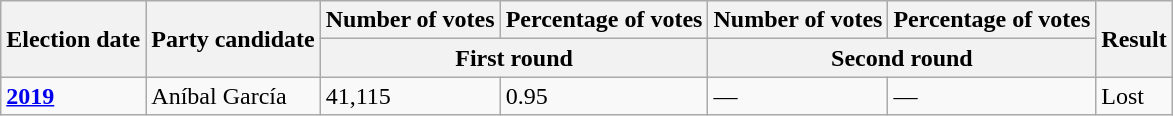<table class="wikitable">
<tr>
<th rowspan="2">Election date</th>
<th rowspan="2">Party candidate</th>
<th>Number of votes</th>
<th>Percentage of votes</th>
<th>Number of votes</th>
<th>Percentage of votes</th>
<th rowspan="2">Result</th>
</tr>
<tr>
<th colspan="2">First round</th>
<th colspan="2">Second round</th>
</tr>
<tr>
<td><strong><a href='#'>2019</a></strong></td>
<td>Aníbal García</td>
<td>41,115</td>
<td>0.95</td>
<td>—</td>
<td>—</td>
<td>Lost</td>
</tr>
</table>
